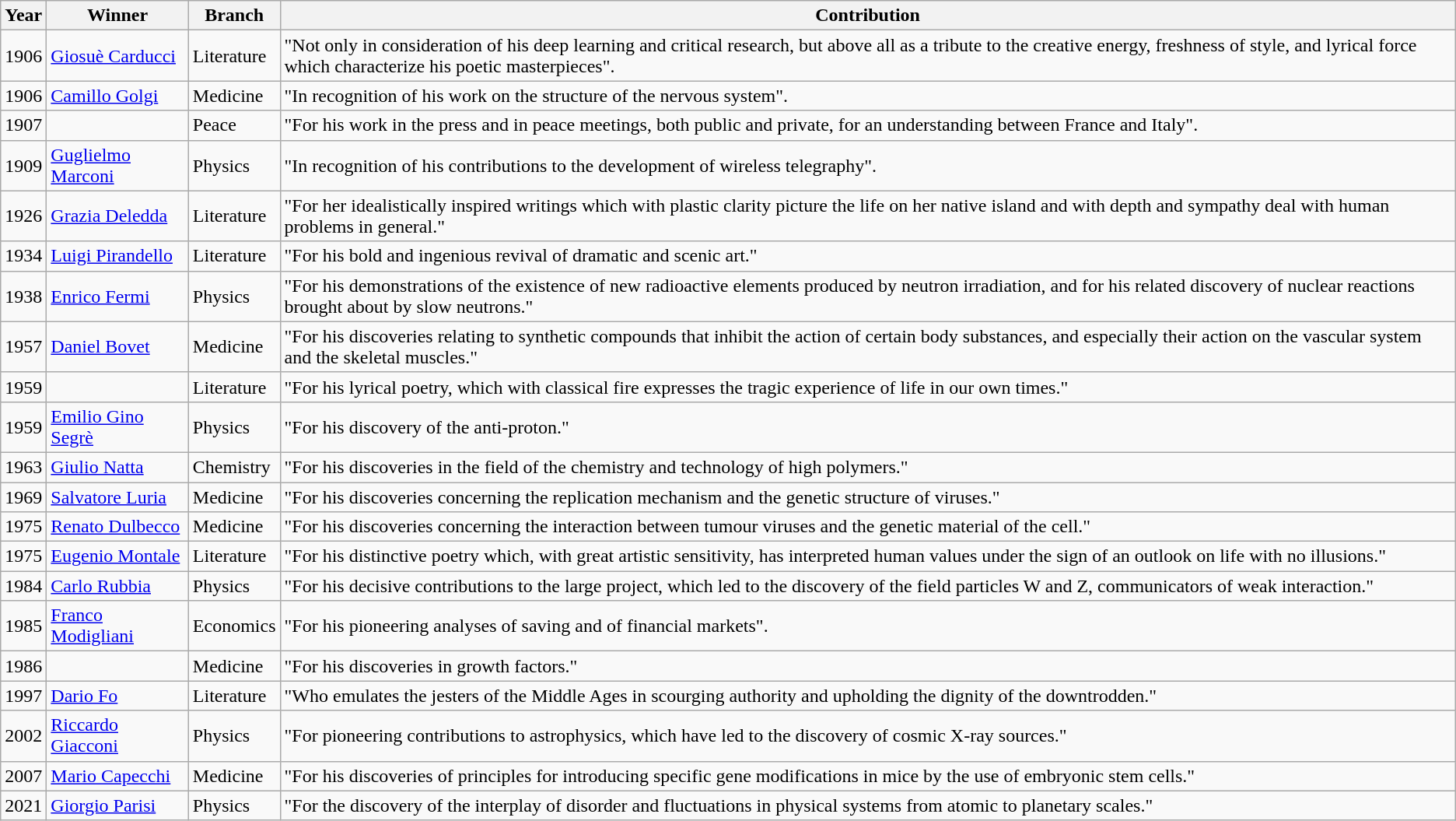<table class="wikitable">
<tr>
<th>Year</th>
<th>Winner</th>
<th>Branch</th>
<th>Contribution</th>
</tr>
<tr>
<td>1906</td>
<td><a href='#'>Giosuè Carducci</a></td>
<td>Literature</td>
<td>"Not only in consideration of his deep learning and critical research, but above all as a tribute to the creative energy, freshness of style, and lyrical force which characterize his poetic masterpieces".</td>
</tr>
<tr>
<td>1906</td>
<td><a href='#'>Camillo Golgi</a></td>
<td>Medicine</td>
<td>"In recognition of his work on the structure of the nervous system".</td>
</tr>
<tr>
<td>1907</td>
<td></td>
<td>Peace</td>
<td>"For his work in the press and in peace meetings, both public and private, for an understanding between France and Italy".</td>
</tr>
<tr>
<td>1909</td>
<td><a href='#'>Guglielmo Marconi</a></td>
<td>Physics</td>
<td>"In recognition of his contributions to the development of wireless telegraphy".</td>
</tr>
<tr>
<td>1926</td>
<td><a href='#'>Grazia Deledda</a></td>
<td>Literature</td>
<td>"For her idealistically inspired writings which with plastic clarity picture the life on her native island and with depth and sympathy deal with human problems in general."</td>
</tr>
<tr>
<td>1934</td>
<td><a href='#'>Luigi Pirandello</a></td>
<td>Literature</td>
<td>"For his bold and ingenious revival of dramatic and scenic art."</td>
</tr>
<tr>
<td>1938</td>
<td><a href='#'>Enrico Fermi</a></td>
<td>Physics</td>
<td>"For his demonstrations of the existence of new radioactive elements produced by neutron irradiation, and for his related discovery of nuclear reactions brought about by slow neutrons."</td>
</tr>
<tr>
<td>1957</td>
<td><a href='#'>Daniel Bovet</a></td>
<td>Medicine</td>
<td>"For his discoveries relating to synthetic compounds that inhibit the action of certain body substances, and especially their action on the vascular system and the skeletal muscles."</td>
</tr>
<tr>
<td>1959</td>
<td></td>
<td>Literature</td>
<td>"For his lyrical poetry, which with classical fire expresses the tragic experience of life in our own times."</td>
</tr>
<tr>
<td>1959</td>
<td><a href='#'>Emilio Gino Segrè</a></td>
<td>Physics</td>
<td>"For his discovery of the anti-proton."</td>
</tr>
<tr>
<td>1963</td>
<td><a href='#'>Giulio Natta</a></td>
<td>Chemistry</td>
<td>"For his discoveries in the field of the chemistry and technology of high polymers."</td>
</tr>
<tr>
<td>1969</td>
<td><a href='#'>Salvatore Luria</a></td>
<td>Medicine</td>
<td>"For his discoveries concerning the replication mechanism and the genetic structure of viruses."</td>
</tr>
<tr>
<td>1975</td>
<td><a href='#'>Renato Dulbecco</a></td>
<td>Medicine</td>
<td>"For his discoveries concerning the interaction between tumour viruses and the genetic material of the cell."</td>
</tr>
<tr>
<td>1975</td>
<td><a href='#'>Eugenio Montale</a></td>
<td>Literature</td>
<td>"For his distinctive poetry which, with great artistic sensitivity, has interpreted human values under the sign of an outlook on life with no illusions."</td>
</tr>
<tr>
<td>1984</td>
<td><a href='#'>Carlo Rubbia</a></td>
<td>Physics</td>
<td>"For his decisive contributions to the large project, which led to the discovery of the field particles W and Z, communicators of weak interaction."</td>
</tr>
<tr>
<td>1985</td>
<td><a href='#'>Franco Modigliani</a></td>
<td>Economics</td>
<td>"For his pioneering analyses of saving and of financial markets".</td>
</tr>
<tr>
<td>1986</td>
<td></td>
<td>Medicine</td>
<td>"For his discoveries in growth factors."</td>
</tr>
<tr>
<td>1997</td>
<td><a href='#'>Dario Fo</a></td>
<td>Literature</td>
<td>"Who emulates the jesters of the Middle Ages in scourging authority and upholding the dignity of the downtrodden."</td>
</tr>
<tr>
<td>2002</td>
<td><a href='#'>Riccardo Giacconi</a></td>
<td>Physics</td>
<td>"For pioneering contributions to astrophysics, which have led to the discovery of cosmic X-ray sources."</td>
</tr>
<tr>
<td>2007</td>
<td><a href='#'>Mario Capecchi</a></td>
<td>Medicine</td>
<td>"For his discoveries of principles for introducing specific gene modifications in mice by the use of embryonic stem cells."</td>
</tr>
<tr>
<td>2021</td>
<td><a href='#'>Giorgio Parisi</a></td>
<td>Physics</td>
<td>"For the discovery of the interplay of disorder and fluctuations in physical systems from atomic to planetary scales."</td>
</tr>
</table>
